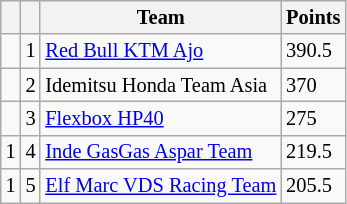<table class="wikitable" style="font-size: 85%;">
<tr>
<th></th>
<th></th>
<th>Team</th>
<th>Points</th>
</tr>
<tr>
<td></td>
<td align=center>1</td>
<td> <a href='#'>Red Bull KTM Ajo</a></td>
<td align=left>390.5</td>
</tr>
<tr>
<td></td>
<td align=center>2</td>
<td> Idemitsu Honda Team Asia</td>
<td align=left>370</td>
</tr>
<tr>
<td></td>
<td align=center>3</td>
<td> <a href='#'>Flexbox HP40</a></td>
<td align=left>275</td>
</tr>
<tr>
<td> 1</td>
<td align=center>4</td>
<td> <a href='#'>Inde GasGas Aspar Team</a></td>
<td align=left>219.5</td>
</tr>
<tr>
<td> 1</td>
<td align=center>5</td>
<td> <a href='#'>Elf Marc VDS Racing Team</a></td>
<td align=left>205.5</td>
</tr>
</table>
